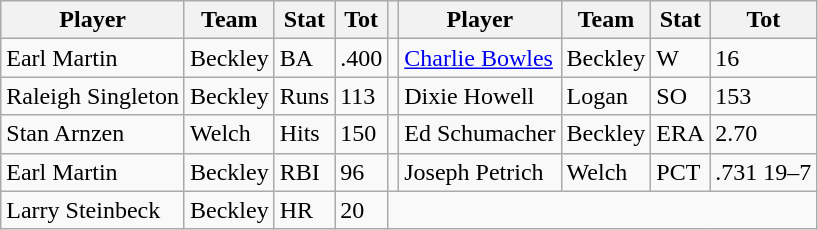<table class="wikitable">
<tr>
<th>Player</th>
<th>Team</th>
<th>Stat</th>
<th>Tot</th>
<th></th>
<th>Player</th>
<th>Team</th>
<th>Stat</th>
<th>Tot</th>
</tr>
<tr>
<td>Earl Martin</td>
<td>Beckley</td>
<td>BA</td>
<td>.400</td>
<td></td>
<td><a href='#'>Charlie Bowles</a></td>
<td>Beckley</td>
<td>W</td>
<td>16</td>
</tr>
<tr>
<td>Raleigh Singleton</td>
<td>Beckley</td>
<td>Runs</td>
<td>113</td>
<td></td>
<td>Dixie Howell</td>
<td>Logan</td>
<td>SO</td>
<td>153</td>
</tr>
<tr>
<td>Stan Arnzen</td>
<td>Welch</td>
<td>Hits</td>
<td>150</td>
<td></td>
<td>Ed Schumacher</td>
<td>Beckley</td>
<td>ERA</td>
<td>2.70</td>
</tr>
<tr>
<td>Earl Martin</td>
<td>Beckley</td>
<td>RBI</td>
<td>96</td>
<td></td>
<td>Joseph Petrich</td>
<td>Welch</td>
<td>PCT</td>
<td>.731 19–7</td>
</tr>
<tr>
<td>Larry Steinbeck</td>
<td>Beckley</td>
<td>HR</td>
<td>20</td>
</tr>
</table>
